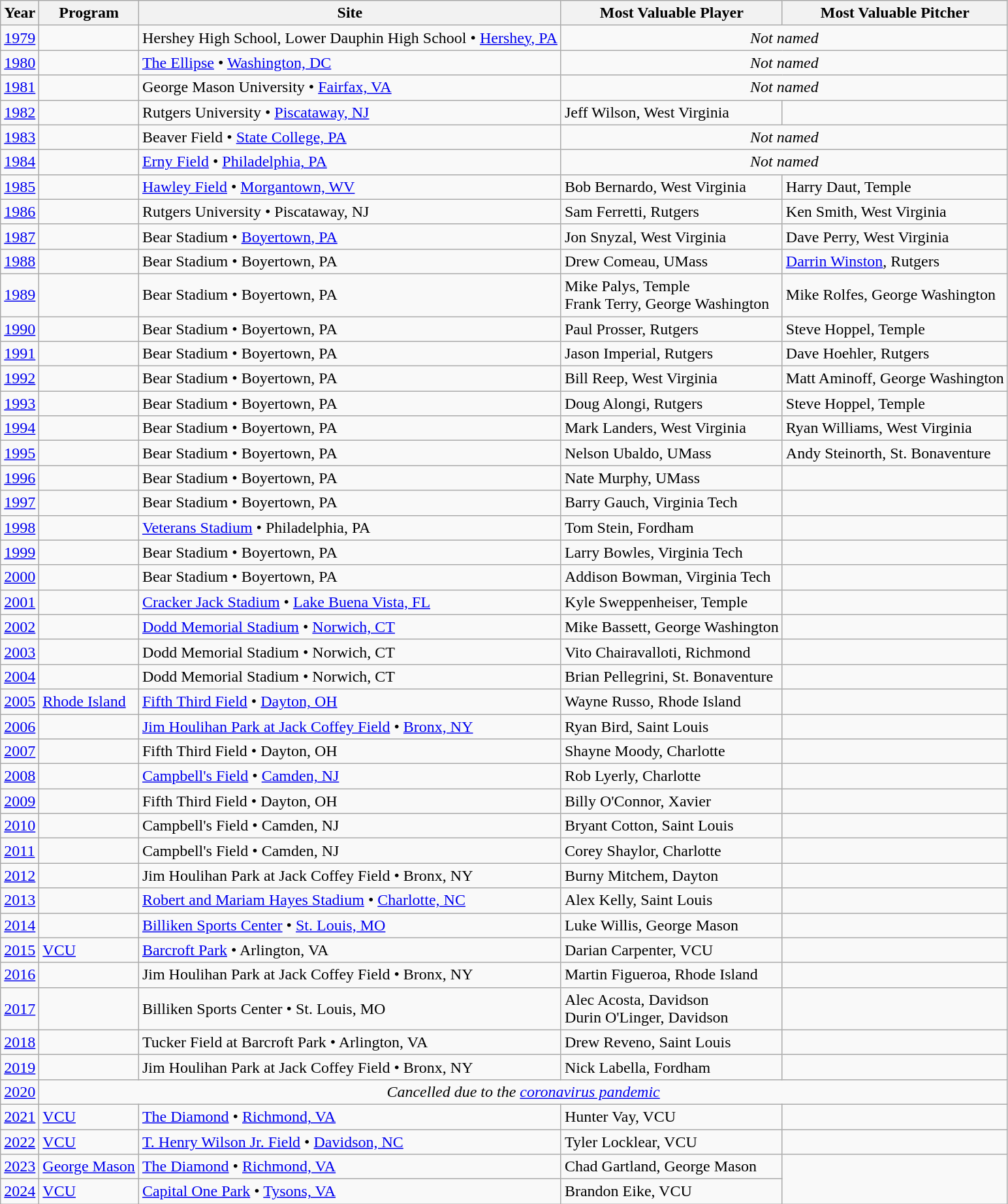<table class="wikitable">
<tr>
<th>Year</th>
<th>Program</th>
<th>Site</th>
<th>Most Valuable Player</th>
<th>Most Valuable Pitcher</th>
</tr>
<tr>
<td><a href='#'>1979</a></td>
<td></td>
<td>Hershey High School, Lower Dauphin High School • <a href='#'>Hershey, PA</a></td>
<td colspan=2 style="text-align:center;"><em>Not named</em></td>
</tr>
<tr>
<td><a href='#'>1980</a></td>
<td></td>
<td><a href='#'>The Ellipse</a> • <a href='#'>Washington, DC</a></td>
<td colspan=2 style="text-align:center;"><em>Not named</em></td>
</tr>
<tr>
<td><a href='#'>1981</a></td>
<td></td>
<td>George Mason University • <a href='#'>Fairfax, VA</a></td>
<td colspan=2 style="text-align:center;"><em>Not named</em></td>
</tr>
<tr>
<td><a href='#'>1982</a></td>
<td></td>
<td>Rutgers University • <a href='#'>Piscataway, NJ</a></td>
<td>Jeff Wilson, West Virginia</td>
<td></td>
</tr>
<tr>
<td><a href='#'>1983</a></td>
<td></td>
<td>Beaver Field • <a href='#'>State College, PA</a></td>
<td colspan=2 style="text-align:center;"><em>Not named</em></td>
</tr>
<tr>
<td><a href='#'>1984</a></td>
<td></td>
<td><a href='#'>Erny Field</a> • <a href='#'>Philadelphia, PA</a></td>
<td colspan=2 style="text-align:center;"><em>Not named</em></td>
</tr>
<tr>
<td><a href='#'>1985</a></td>
<td></td>
<td><a href='#'>Hawley Field</a> • <a href='#'>Morgantown, WV</a></td>
<td>Bob Bernardo, West Virginia</td>
<td>Harry Daut, Temple</td>
</tr>
<tr>
<td><a href='#'>1986</a></td>
<td></td>
<td>Rutgers University • Piscataway, NJ</td>
<td>Sam Ferretti, Rutgers</td>
<td>Ken Smith, West Virginia</td>
</tr>
<tr>
<td><a href='#'>1987</a></td>
<td></td>
<td>Bear Stadium • <a href='#'>Boyertown, PA</a></td>
<td>Jon Snyzal, West Virginia</td>
<td>Dave Perry, West Virginia</td>
</tr>
<tr>
<td><a href='#'>1988</a></td>
<td></td>
<td>Bear Stadium • Boyertown, PA</td>
<td>Drew Comeau, UMass</td>
<td><a href='#'>Darrin Winston</a>, Rutgers</td>
</tr>
<tr>
<td><a href='#'>1989</a></td>
<td></td>
<td>Bear Stadium • Boyertown, PA</td>
<td>Mike Palys, Temple<br>Frank Terry, George Washington</td>
<td>Mike Rolfes, George Washington</td>
</tr>
<tr>
<td><a href='#'>1990</a></td>
<td></td>
<td>Bear Stadium • Boyertown, PA</td>
<td>Paul Prosser, Rutgers</td>
<td>Steve Hoppel, Temple</td>
</tr>
<tr>
<td><a href='#'>1991</a></td>
<td></td>
<td>Bear Stadium • Boyertown, PA</td>
<td>Jason Imperial, Rutgers</td>
<td>Dave Hoehler, Rutgers</td>
</tr>
<tr>
<td><a href='#'>1992</a></td>
<td></td>
<td>Bear Stadium • Boyertown, PA</td>
<td>Bill Reep, West Virginia</td>
<td>Matt Aminoff, George Washington</td>
</tr>
<tr>
<td><a href='#'>1993</a></td>
<td></td>
<td>Bear Stadium • Boyertown, PA</td>
<td>Doug Alongi, Rutgers</td>
<td>Steve Hoppel, Temple</td>
</tr>
<tr>
<td><a href='#'>1994</a></td>
<td></td>
<td>Bear Stadium • Boyertown, PA</td>
<td>Mark Landers, West Virginia</td>
<td>Ryan Williams, West Virginia</td>
</tr>
<tr>
<td><a href='#'>1995</a></td>
<td></td>
<td>Bear Stadium • Boyertown, PA</td>
<td>Nelson Ubaldo, UMass</td>
<td>Andy Steinorth, St. Bonaventure</td>
</tr>
<tr>
<td><a href='#'>1996</a></td>
<td></td>
<td>Bear Stadium • Boyertown, PA</td>
<td>Nate Murphy, UMass</td>
<td></td>
</tr>
<tr>
<td><a href='#'>1997</a></td>
<td></td>
<td>Bear Stadium • Boyertown, PA</td>
<td>Barry Gauch, Virginia Tech</td>
<td></td>
</tr>
<tr>
<td><a href='#'>1998</a></td>
<td></td>
<td><a href='#'>Veterans Stadium</a> • Philadelphia, PA</td>
<td>Tom Stein, Fordham</td>
<td></td>
</tr>
<tr>
<td><a href='#'>1999</a></td>
<td></td>
<td>Bear Stadium • Boyertown, PA</td>
<td>Larry Bowles, Virginia Tech</td>
<td></td>
</tr>
<tr>
<td><a href='#'>2000</a></td>
<td></td>
<td>Bear Stadium • Boyertown, PA</td>
<td>Addison Bowman, Virginia Tech</td>
<td></td>
</tr>
<tr>
<td><a href='#'>2001</a></td>
<td></td>
<td><a href='#'>Cracker Jack Stadium</a> • <a href='#'>Lake Buena Vista, FL</a></td>
<td>Kyle Sweppenheiser, Temple</td>
<td></td>
</tr>
<tr>
<td><a href='#'>2002</a></td>
<td></td>
<td><a href='#'>Dodd Memorial Stadium</a> • <a href='#'>Norwich, CT</a></td>
<td>Mike Bassett, George Washington</td>
<td></td>
</tr>
<tr>
<td><a href='#'>2003</a></td>
<td></td>
<td>Dodd Memorial Stadium • Norwich, CT</td>
<td>Vito Chairavalloti, Richmond</td>
<td></td>
</tr>
<tr>
<td><a href='#'>2004</a></td>
<td></td>
<td>Dodd Memorial Stadium • Norwich, CT</td>
<td>Brian Pellegrini, St. Bonaventure</td>
<td></td>
</tr>
<tr>
<td><a href='#'>2005</a></td>
<td><a href='#'>Rhode Island</a></td>
<td><a href='#'>Fifth Third Field</a> • <a href='#'>Dayton, OH</a></td>
<td>Wayne Russo, Rhode Island</td>
<td></td>
</tr>
<tr>
<td><a href='#'>2006</a></td>
<td></td>
<td><a href='#'>Jim Houlihan Park at Jack Coffey Field</a> • <a href='#'>Bronx, NY</a></td>
<td>Ryan Bird, Saint Louis</td>
<td></td>
</tr>
<tr>
<td><a href='#'>2007</a></td>
<td></td>
<td>Fifth Third Field • Dayton, OH</td>
<td>Shayne Moody, Charlotte</td>
<td></td>
</tr>
<tr>
<td><a href='#'>2008</a></td>
<td></td>
<td><a href='#'>Campbell's Field</a> • <a href='#'>Camden, NJ</a></td>
<td>Rob Lyerly, Charlotte</td>
<td></td>
</tr>
<tr>
<td><a href='#'>2009</a></td>
<td></td>
<td>Fifth Third Field • Dayton, OH</td>
<td>Billy O'Connor, Xavier</td>
<td></td>
</tr>
<tr>
<td><a href='#'>2010</a></td>
<td></td>
<td>Campbell's Field • Camden, NJ</td>
<td>Bryant Cotton, Saint Louis</td>
<td></td>
</tr>
<tr>
<td><a href='#'>2011</a></td>
<td></td>
<td>Campbell's Field • Camden, NJ</td>
<td>Corey Shaylor, Charlotte</td>
<td></td>
</tr>
<tr>
<td><a href='#'>2012</a></td>
<td></td>
<td>Jim Houlihan Park at Jack Coffey Field • Bronx, NY</td>
<td>Burny Mitchem, Dayton</td>
<td></td>
</tr>
<tr>
<td><a href='#'>2013</a></td>
<td></td>
<td><a href='#'>Robert and Mariam Hayes Stadium</a> • <a href='#'>Charlotte, NC</a></td>
<td>Alex Kelly, Saint Louis</td>
<td></td>
</tr>
<tr>
<td><a href='#'>2014</a></td>
<td></td>
<td><a href='#'>Billiken Sports Center</a> • <a href='#'>St. Louis, MO</a></td>
<td>Luke Willis, George Mason</td>
<td></td>
</tr>
<tr>
<td><a href='#'>2015</a></td>
<td><a href='#'>VCU</a></td>
<td><a href='#'>Barcroft Park</a> • Arlington, VA</td>
<td>Darian Carpenter, VCU</td>
<td></td>
</tr>
<tr>
<td><a href='#'>2016</a></td>
<td></td>
<td>Jim Houlihan Park at Jack Coffey Field • Bronx, NY</td>
<td>Martin Figueroa, Rhode Island</td>
<td></td>
</tr>
<tr>
<td><a href='#'>2017</a></td>
<td></td>
<td>Billiken Sports Center • St. Louis, MO</td>
<td>Alec Acosta, Davidson<br>Durin O'Linger, Davidson</td>
<td></td>
</tr>
<tr>
<td><a href='#'>2018</a></td>
<td></td>
<td>Tucker Field at Barcroft Park • Arlington, VA</td>
<td>Drew Reveno, Saint Louis</td>
<td></td>
</tr>
<tr>
<td><a href='#'>2019</a></td>
<td></td>
<td>Jim Houlihan Park at Jack Coffey Field • Bronx, NY</td>
<td>Nick Labella, Fordham</td>
<td></td>
</tr>
<tr>
<td><a href='#'>2020</a></td>
<td colspan=4 align=center><em>Cancelled due to the <a href='#'>coronavirus pandemic</a></em></td>
</tr>
<tr>
<td><a href='#'>2021</a></td>
<td><a href='#'>VCU</a></td>
<td><a href='#'>The Diamond</a> • <a href='#'>Richmond, VA</a></td>
<td>Hunter Vay, VCU</td>
<td></td>
</tr>
<tr>
<td><a href='#'>2022</a></td>
<td><a href='#'>VCU</a></td>
<td><a href='#'>T. Henry Wilson Jr. Field</a> • <a href='#'>Davidson, NC</a></td>
<td>Tyler Locklear, VCU</td>
<td></td>
</tr>
<tr>
<td><a href='#'>2023</a></td>
<td><a href='#'>George Mason</a></td>
<td><a href='#'>The Diamond</a> • <a href='#'>Richmond, VA</a></td>
<td>Chad Gartland, George Mason</td>
</tr>
<tr>
<td><a href='#'>2024</a></td>
<td><a href='#'>VCU</a></td>
<td><a href='#'>Capital One Park</a> • <a href='#'>Tysons, VA</a></td>
<td>Brandon Eike, VCU</td>
</tr>
</table>
